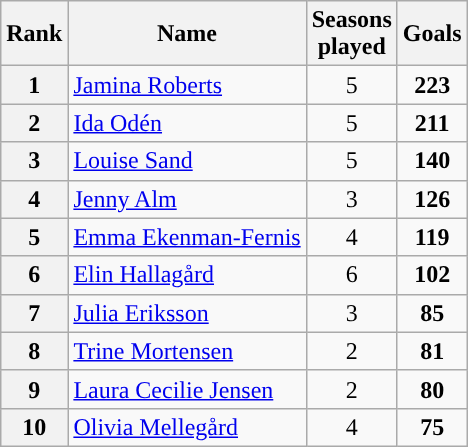<table class="wikitable" style="text-align: center">
<tr>
<th>Rank</th>
<th class="unsortable">Name</th>
<th>Seasons<br>played</th>
<th>Goals</th>
</tr>
<tr>
<th rowspan="1">1</th>
<td style="text-align: left;"> <a href='#'>Jamina Roberts</a></td>
<td>5</td>
<td><strong>223</strong></td>
</tr>
<tr>
<th rowspan="1">2</th>
<td style="text-align: left;"> <a href='#'>Ida Odén</a></td>
<td>5</td>
<td><strong>211</strong></td>
</tr>
<tr>
<th rowspan="1">3</th>
<td style="text-align: left;"> <a href='#'>Louise Sand</a></td>
<td>5</td>
<td><strong>140</strong></td>
</tr>
<tr>
<th rowspan="1">4</th>
<td style="text-align: left;"> <a href='#'>Jenny Alm</a></td>
<td>3</td>
<td><strong>126</strong></td>
</tr>
<tr>
<th rowspan="1">5</th>
<td style="text-align: left;"> <a href='#'>Emma Ekenman-Fernis</a></td>
<td>4</td>
<td><strong>119</strong></td>
</tr>
<tr>
<th rowspan="1">6</th>
<td style="text-align: left;"> <a href='#'>Elin Hallagård</a></td>
<td>6</td>
<td><strong>102</strong></td>
</tr>
<tr>
<th rowspan="1">7</th>
<td style="text-align: left;"> <a href='#'>Julia Eriksson</a></td>
<td>3</td>
<td><strong>85</strong></td>
</tr>
<tr>
<th rowspan="1">8</th>
<td style="text-align: left;"> <a href='#'>Trine Mortensen</a></td>
<td>2</td>
<td><strong>81</strong></td>
</tr>
<tr>
<th rowspan="1">9</th>
<td style="text-align: left;"> <a href='#'>Laura Cecilie Jensen</a></td>
<td>2</td>
<td><strong>80</strong></td>
</tr>
<tr>
<th rowspan="1">10</th>
<td style="text-align: left;"> <a href='#'>Olivia Mellegård</a></td>
<td>4</td>
<td><strong>75</strong></td>
</tr>
</table>
